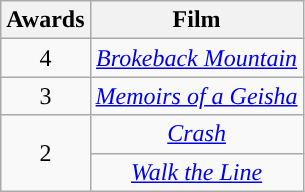<table class="wikitable" style="text-align:center;">
<tr>
<th style="background:">Awards</th>
<th style="background:">Film</th>
</tr>
<tr>
<td>4</td>
<td><em><a href='#'>Brokeback Mountain</a></em></td>
</tr>
<tr>
<td>3</td>
<td><em><a href='#'>Memoirs of a Geisha</a></em></td>
</tr>
<tr>
<td rowspan="2">2</td>
<td><em><a href='#'>Crash</a></em></td>
</tr>
<tr>
<td><em><a href='#'>Walk the Line</a></em></td>
</tr>
</table>
